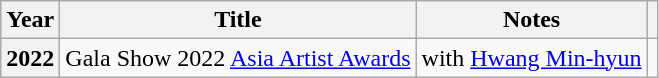<table class="wikitable plainrowheaders">
<tr>
<th scope="col">Year</th>
<th scope="col">Title</th>
<th scope="col">Notes</th>
<th scope="col" class="unsortable"></th>
</tr>
<tr>
<th scope="row">2022</th>
<td>Gala Show 2022 <a href='#'>Asia Artist Awards</a></td>
<td>with <a href='#'>Hwang Min-hyun</a></td>
<td></td>
</tr>
</table>
